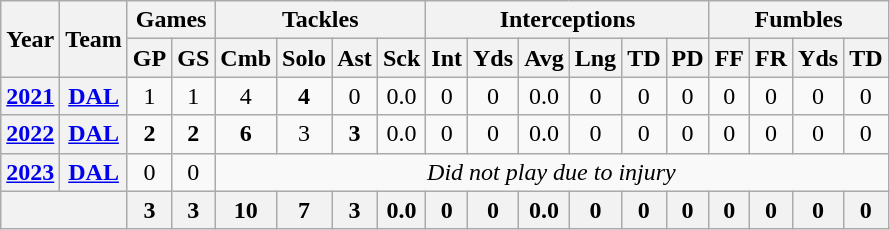<table class="wikitable" style="text-align: center;">
<tr>
<th rowspan="2">Year</th>
<th rowspan="2">Team</th>
<th colspan="2">Games</th>
<th colspan="4">Tackles</th>
<th colspan="6">Interceptions</th>
<th colspan="4">Fumbles</th>
</tr>
<tr>
<th>GP</th>
<th>GS</th>
<th>Cmb</th>
<th>Solo</th>
<th>Ast</th>
<th>Sck</th>
<th>Int</th>
<th>Yds</th>
<th>Avg</th>
<th>Lng</th>
<th>TD</th>
<th>PD</th>
<th>FF</th>
<th>FR</th>
<th>Yds</th>
<th>TD</th>
</tr>
<tr>
<th><a href='#'>2021</a></th>
<th><a href='#'>DAL</a></th>
<td>1</td>
<td>1</td>
<td>4</td>
<td><strong>4</strong></td>
<td>0</td>
<td>0.0</td>
<td>0</td>
<td>0</td>
<td>0.0</td>
<td>0</td>
<td>0</td>
<td>0</td>
<td>0</td>
<td>0</td>
<td>0</td>
<td>0</td>
</tr>
<tr>
<th><a href='#'>2022</a></th>
<th><a href='#'>DAL</a></th>
<td><strong>2</strong></td>
<td><strong>2</strong></td>
<td><strong>6</strong></td>
<td>3</td>
<td><strong>3</strong></td>
<td>0.0</td>
<td>0</td>
<td>0</td>
<td>0.0</td>
<td>0</td>
<td>0</td>
<td>0</td>
<td>0</td>
<td>0</td>
<td>0</td>
<td>0</td>
</tr>
<tr>
<th><a href='#'>2023</a></th>
<th><a href='#'>DAL</a></th>
<td>0</td>
<td>0</td>
<td colspan="14"><em>Did not play due to injury</em></td>
</tr>
<tr>
<th colspan="2"></th>
<th>3</th>
<th>3</th>
<th>10</th>
<th>7</th>
<th>3</th>
<th>0.0</th>
<th>0</th>
<th>0</th>
<th>0.0</th>
<th>0</th>
<th>0</th>
<th>0</th>
<th>0</th>
<th>0</th>
<th>0</th>
<th>0</th>
</tr>
</table>
